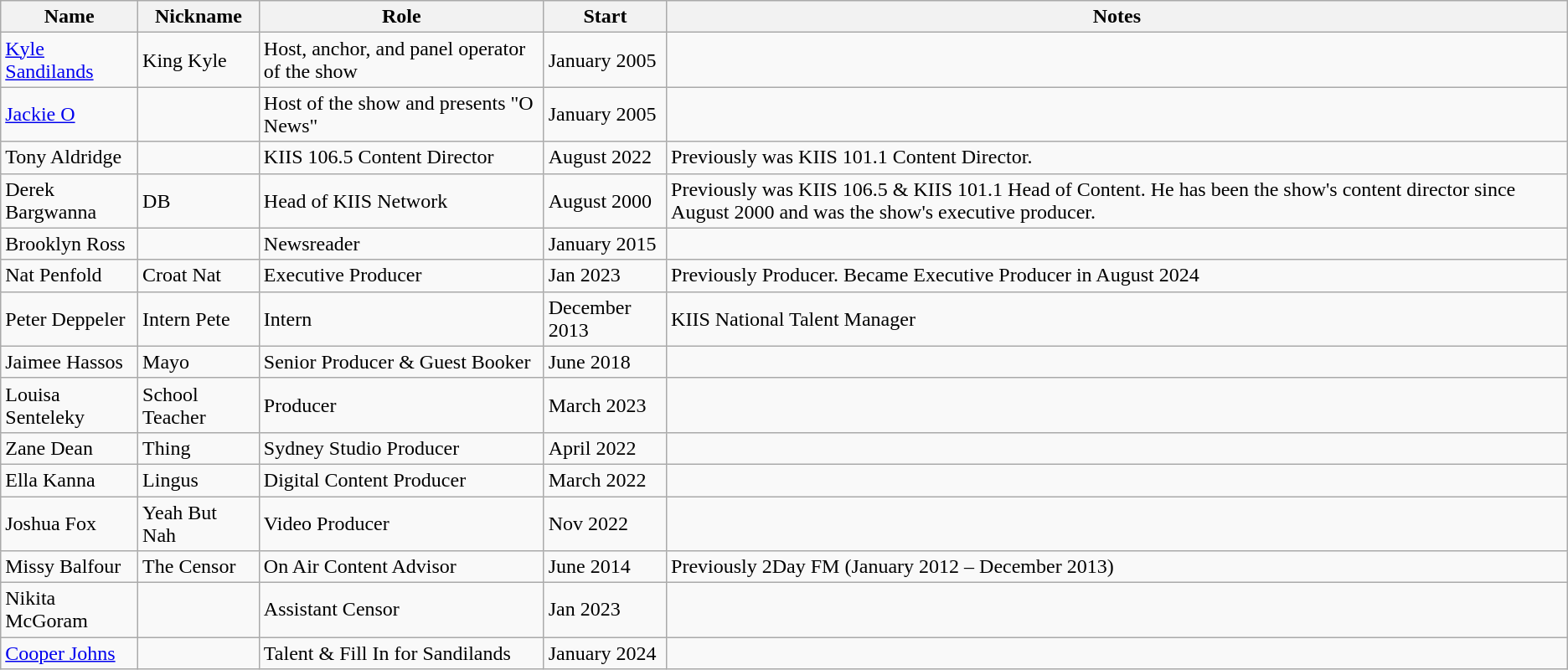<table class="wikitable sortable">
<tr>
<th scope="col">Name</th>
<th scope="col">Nickname</th>
<th scope="col">Role</th>
<th scope="col">Start</th>
<th scope="col" class="unsortable">Notes</th>
</tr>
<tr>
<td><a href='#'>Kyle Sandilands</a></td>
<td>King Kyle</td>
<td>Host, anchor, and panel operator of the show</td>
<td>January 2005</td>
<td></td>
</tr>
<tr>
<td><a href='#'>Jackie O</a></td>
<td></td>
<td>Host of the show and presents "O News"</td>
<td>January 2005</td>
<td></td>
</tr>
<tr>
<td>Tony Aldridge</td>
<td></td>
<td>KIIS 106.5 Content Director</td>
<td>August 2022</td>
<td>Previously was KIIS 101.1 Content Director.</td>
</tr>
<tr>
<td>Derek Bargwanna</td>
<td>DB</td>
<td>Head of KIIS Network</td>
<td>August 2000</td>
<td>Previously was KIIS 106.5 & KIIS 101.1 Head of Content. He has been the show's content director since August 2000 and was the show's executive producer.</td>
</tr>
<tr>
<td>Brooklyn Ross</td>
<td></td>
<td>Newsreader</td>
<td>January 2015</td>
<td></td>
</tr>
<tr>
<td>Nat Penfold</td>
<td>Croat Nat</td>
<td>Executive Producer</td>
<td>Jan 2023</td>
<td>Previously Producer. Became Executive Producer in August 2024</td>
</tr>
<tr>
<td>Peter Deppeler</td>
<td>Intern Pete</td>
<td>Intern</td>
<td>December 2013</td>
<td>KIIS National Talent Manager</td>
</tr>
<tr>
<td>Jaimee Hassos</td>
<td>Mayo</td>
<td>Senior Producer & Guest Booker</td>
<td>June 2018</td>
<td></td>
</tr>
<tr>
<td>Louisa Senteleky</td>
<td>School Teacher</td>
<td>Producer</td>
<td>March 2023</td>
<td></td>
</tr>
<tr>
<td>Zane Dean</td>
<td>Thing</td>
<td>Sydney Studio Producer</td>
<td>April 2022</td>
<td></td>
</tr>
<tr>
<td>Ella Kanna</td>
<td>Lingus</td>
<td>Digital Content Producer</td>
<td>March 2022</td>
<td></td>
</tr>
<tr>
<td>Joshua Fox</td>
<td>Yeah But Nah</td>
<td>Video Producer</td>
<td>Nov 2022</td>
<td></td>
</tr>
<tr>
<td>Missy Balfour</td>
<td>The Censor</td>
<td>On Air Content Advisor</td>
<td>June 2014</td>
<td>Previously 2Day FM (January 2012 – December 2013)</td>
</tr>
<tr>
<td>Nikita McGoram</td>
<td></td>
<td>Assistant Censor</td>
<td>Jan 2023</td>
<td></td>
</tr>
<tr>
<td><a href='#'>Cooper Johns</a></td>
<td></td>
<td>Talent & Fill In for Sandilands</td>
<td>January 2024</td>
<td></td>
</tr>
</table>
